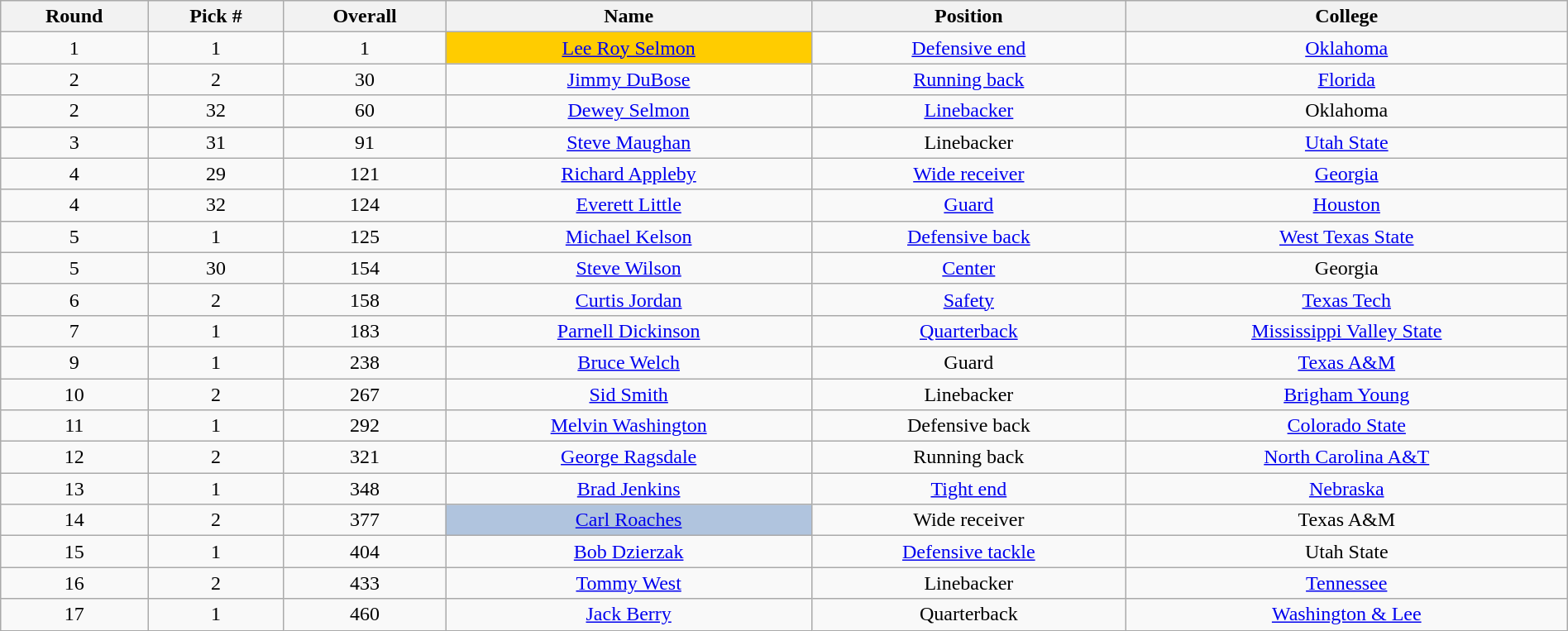<table class="wikitable sortable sortable" style="width: 100%; text-align:center">
<tr>
<th>Round</th>
<th>Pick #</th>
<th>Overall</th>
<th>Name</th>
<th>Position</th>
<th>College</th>
</tr>
<tr>
<td>1</td>
<td>1</td>
<td>1</td>
<td bgcolor=#FFCC00><a href='#'>Lee Roy Selmon</a></td>
<td><a href='#'>Defensive end</a></td>
<td><a href='#'>Oklahoma</a></td>
</tr>
<tr>
<td>2</td>
<td>2</td>
<td>30</td>
<td><a href='#'>Jimmy DuBose</a></td>
<td><a href='#'>Running back</a></td>
<td><a href='#'>Florida</a></td>
</tr>
<tr>
<td>2</td>
<td>32</td>
<td>60</td>
<td><a href='#'>Dewey Selmon</a></td>
<td><a href='#'>Linebacker</a></td>
<td>Oklahoma</td>
</tr>
<tr>
</tr>
<tr>
<td>3</td>
<td>31</td>
<td>91</td>
<td><a href='#'>Steve Maughan</a></td>
<td>Linebacker</td>
<td><a href='#'>Utah State</a></td>
</tr>
<tr>
<td>4</td>
<td>29</td>
<td>121</td>
<td><a href='#'>Richard Appleby</a></td>
<td><a href='#'>Wide receiver</a></td>
<td><a href='#'>Georgia</a></td>
</tr>
<tr>
<td>4</td>
<td>32</td>
<td>124</td>
<td><a href='#'>Everett Little</a></td>
<td><a href='#'>Guard</a></td>
<td><a href='#'>Houston</a></td>
</tr>
<tr>
<td>5</td>
<td>1</td>
<td>125</td>
<td><a href='#'>Michael Kelson</a></td>
<td><a href='#'>Defensive back</a></td>
<td><a href='#'>West Texas State</a></td>
</tr>
<tr>
<td>5</td>
<td>30</td>
<td>154</td>
<td><a href='#'>Steve Wilson</a></td>
<td><a href='#'>Center</a></td>
<td>Georgia</td>
</tr>
<tr>
<td>6</td>
<td>2</td>
<td>158</td>
<td><a href='#'>Curtis Jordan</a></td>
<td><a href='#'>Safety</a></td>
<td><a href='#'>Texas Tech</a></td>
</tr>
<tr de>
<td>7</td>
<td>1</td>
<td>183</td>
<td><a href='#'>Parnell Dickinson</a></td>
<td><a href='#'>Quarterback</a></td>
<td><a href='#'>Mississippi Valley State</a></td>
</tr>
<tr>
<td>9</td>
<td>1</td>
<td>238</td>
<td><a href='#'>Bruce Welch</a></td>
<td>Guard</td>
<td><a href='#'>Texas A&M</a></td>
</tr>
<tr>
<td>10</td>
<td>2</td>
<td>267</td>
<td><a href='#'>Sid Smith</a></td>
<td>Linebacker</td>
<td><a href='#'>Brigham Young</a></td>
</tr>
<tr>
<td>11</td>
<td>1</td>
<td>292</td>
<td><a href='#'>Melvin Washington</a></td>
<td>Defensive back</td>
<td><a href='#'>Colorado State</a></td>
</tr>
<tr>
<td>12</td>
<td>2</td>
<td>321</td>
<td><a href='#'>George Ragsdale</a></td>
<td>Running back</td>
<td><a href='#'>North Carolina A&T</a></td>
</tr>
<tr>
<td>13</td>
<td>1</td>
<td>348</td>
<td><a href='#'>Brad Jenkins</a></td>
<td><a href='#'>Tight end</a></td>
<td><a href='#'>Nebraska</a></td>
</tr>
<tr>
<td>14</td>
<td>2</td>
<td>377</td>
<td bgcolor=lightsteelblue><a href='#'>Carl Roaches</a></td>
<td>Wide receiver</td>
<td>Texas A&M</td>
</tr>
<tr>
<td>15</td>
<td>1</td>
<td>404</td>
<td><a href='#'>Bob Dzierzak</a></td>
<td><a href='#'>Defensive tackle</a></td>
<td>Utah State</td>
</tr>
<tr>
<td>16</td>
<td>2</td>
<td>433</td>
<td><a href='#'>Tommy West</a></td>
<td>Linebacker</td>
<td><a href='#'>Tennessee</a></td>
</tr>
<tr>
<td>17</td>
<td>1</td>
<td>460</td>
<td><a href='#'>Jack Berry</a></td>
<td>Quarterback</td>
<td><a href='#'>Washington & Lee</a></td>
</tr>
</table>
